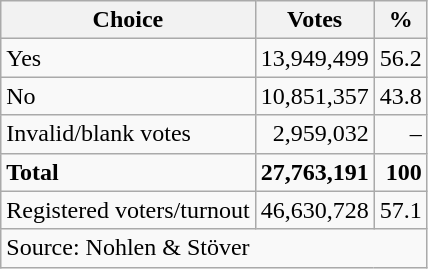<table class=wikitable style=text-align:right>
<tr>
<th>Choice</th>
<th>Votes</th>
<th>%</th>
</tr>
<tr>
<td align=left> Yes</td>
<td>13,949,499</td>
<td>56.2</td>
</tr>
<tr>
<td align=left>No</td>
<td>10,851,357</td>
<td>43.8</td>
</tr>
<tr>
<td align=left>Invalid/blank votes</td>
<td>2,959,032</td>
<td>–</td>
</tr>
<tr>
<td align=left><strong>Total</strong></td>
<td><strong>27,763,191</strong></td>
<td><strong>100</strong></td>
</tr>
<tr>
<td align=left>Registered voters/turnout</td>
<td>46,630,728</td>
<td>57.1</td>
</tr>
<tr>
<td align=left colspan=3>Source: Nohlen & Stöver</td>
</tr>
</table>
